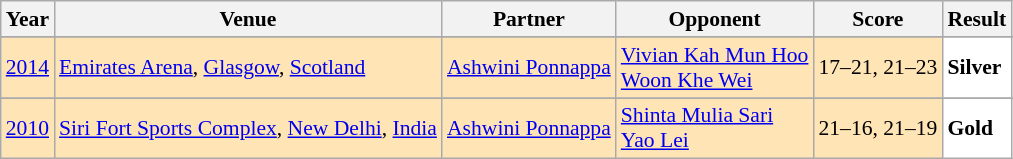<table class="sortable wikitable" style="font-size: 90%;">
<tr>
<th>Year</th>
<th>Venue</th>
<th>Partner</th>
<th>Opponent</th>
<th>Score</th>
<th>Result</th>
</tr>
<tr>
</tr>
<tr style="background:#FFE4B5">
<td align="center"><a href='#'>2014</a></td>
<td align="left"><a href='#'>Emirates Arena</a>, <a href='#'>Glasgow</a>, <a href='#'>Scotland</a></td>
<td align="left"> <a href='#'>Ashwini Ponnappa</a></td>
<td align="left"> <a href='#'>Vivian Kah Mun Hoo</a> <br>  <a href='#'>Woon Khe Wei</a></td>
<td align="left">17–21, 21–23</td>
<td style="text-align:left; background:white"> <strong>Silver</strong></td>
</tr>
<tr>
</tr>
<tr style="background:#FFE4B5">
<td align="center"><a href='#'>2010</a></td>
<td align="left"><a href='#'>Siri Fort Sports Complex</a>, <a href='#'>New Delhi</a>, <a href='#'>India</a></td>
<td align="left"> <a href='#'>Ashwini Ponnappa</a></td>
<td align="left"> <a href='#'>Shinta Mulia Sari</a> <br>  <a href='#'>Yao Lei</a></td>
<td align="left">21–16, 21–19</td>
<td style="text-align:left; background:white"> <strong>Gold</strong></td>
</tr>
</table>
